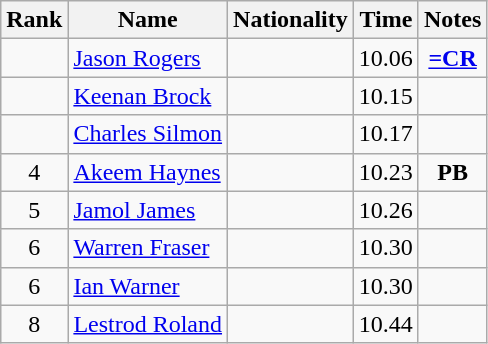<table class="wikitable sortable" style="text-align:center">
<tr>
<th>Rank</th>
<th>Name</th>
<th>Nationality</th>
<th>Time</th>
<th>Notes</th>
</tr>
<tr>
<td></td>
<td align=left><a href='#'>Jason Rogers</a></td>
<td align=left></td>
<td>10.06</td>
<td><a href='#'><strong>=CR</strong></a></td>
</tr>
<tr>
<td></td>
<td align=left><a href='#'>Keenan Brock</a></td>
<td align=left></td>
<td>10.15</td>
<td></td>
</tr>
<tr>
<td></td>
<td align=left><a href='#'>Charles Silmon</a></td>
<td align=left></td>
<td>10.17</td>
<td></td>
</tr>
<tr>
<td>4</td>
<td align=left><a href='#'>Akeem Haynes</a></td>
<td align=left></td>
<td>10.23</td>
<td><strong>PB</strong></td>
</tr>
<tr>
<td>5</td>
<td align=left><a href='#'>Jamol James</a></td>
<td align=left></td>
<td>10.26</td>
<td></td>
</tr>
<tr>
<td>6</td>
<td align=left><a href='#'>Warren Fraser</a></td>
<td align=left></td>
<td>10.30</td>
<td></td>
</tr>
<tr>
<td>6</td>
<td align=left><a href='#'>Ian Warner</a></td>
<td align=left></td>
<td>10.30</td>
<td></td>
</tr>
<tr>
<td>8</td>
<td align=left><a href='#'>Lestrod Roland</a></td>
<td align=left></td>
<td>10.44</td>
<td></td>
</tr>
</table>
